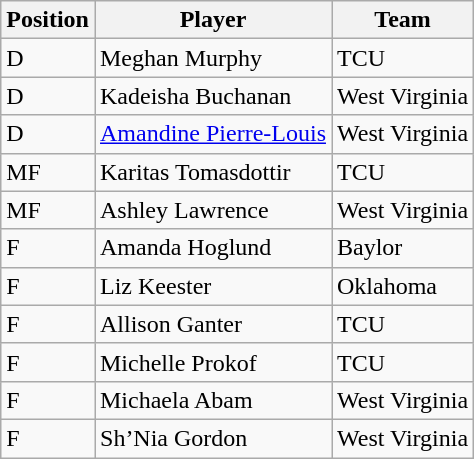<table class="wikitable">
<tr>
<th>Position</th>
<th>Player</th>
<th>Team</th>
</tr>
<tr>
<td>D</td>
<td>Meghan Murphy</td>
<td>TCU</td>
</tr>
<tr>
<td>D</td>
<td>Kadeisha Buchanan</td>
<td>West Virginia</td>
</tr>
<tr>
<td>D</td>
<td><a href='#'>Amandine Pierre-Louis</a></td>
<td>West Virginia</td>
</tr>
<tr>
<td>MF</td>
<td>Karitas Tomasdottir</td>
<td>TCU</td>
</tr>
<tr>
<td>MF</td>
<td>Ashley Lawrence</td>
<td>West Virginia</td>
</tr>
<tr>
<td>F</td>
<td>Amanda Hoglund</td>
<td>Baylor</td>
</tr>
<tr>
<td>F</td>
<td>Liz Keester</td>
<td>Oklahoma</td>
</tr>
<tr>
<td>F</td>
<td>Allison Ganter</td>
<td>TCU</td>
</tr>
<tr>
<td>F</td>
<td>Michelle Prokof</td>
<td>TCU</td>
</tr>
<tr>
<td>F</td>
<td>Michaela Abam</td>
<td>West Virginia</td>
</tr>
<tr>
<td>F</td>
<td>Sh’Nia Gordon</td>
<td>West Virginia</td>
</tr>
</table>
